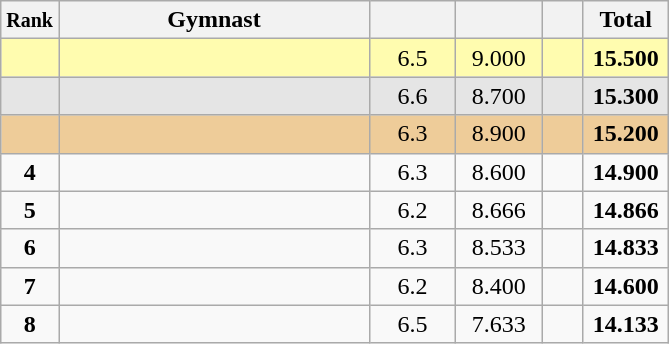<table style="text-align:center;" class="wikitable sortable">
<tr>
<th scope="col" style="width:15px;"><small>Rank</small></th>
<th scope="col" style="width:200px;">Gymnast</th>
<th scope="col" style="width:50px;"><small></small></th>
<th scope="col" style="width:50px;"><small></small></th>
<th scope="col" style="width:20px;"><small></small></th>
<th scope="col" style="width:50px;">Total</th>
</tr>
<tr style="background:#fffcaf;">
<td scope="row" style="text-align:center"><strong></strong></td>
<td style="text-align:left;"></td>
<td>6.5</td>
<td>9.000</td>
<td></td>
<td><strong>15.500</strong></td>
</tr>
<tr style="background:#e5e5e5;">
<td scope="row" style="text-align:center"><strong></strong></td>
<td style="text-align:left;"></td>
<td>6.6</td>
<td>8.700</td>
<td></td>
<td><strong>15.300</strong></td>
</tr>
<tr style="background:#ec9;">
<td scope="row" style="text-align:center"><strong></strong></td>
<td style="text-align:left;"></td>
<td>6.3</td>
<td>8.900</td>
<td></td>
<td><strong>15.200</strong></td>
</tr>
<tr>
<td scope="row" style="text-align:center"><strong>4</strong></td>
<td style="text-align:left;"></td>
<td>6.3</td>
<td>8.600</td>
<td></td>
<td><strong>14.900</strong></td>
</tr>
<tr>
<td scope="row" style="text-align:center"><strong>5</strong></td>
<td style="text-align:left;"></td>
<td>6.2</td>
<td>8.666</td>
<td></td>
<td><strong>14.866</strong></td>
</tr>
<tr>
<td scope="row" style="text-align:center"><strong>6</strong></td>
<td style="text-align:left;"></td>
<td>6.3</td>
<td>8.533</td>
<td></td>
<td><strong>14.833</strong></td>
</tr>
<tr>
<td scope="row" style="text-align:center"><strong>7</strong></td>
<td style="text-align:left;"></td>
<td>6.2</td>
<td>8.400</td>
<td></td>
<td><strong>14.600</strong></td>
</tr>
<tr>
<td scope="row" style="text-align:center"><strong>8</strong></td>
<td style="text-align:left;"></td>
<td>6.5</td>
<td>7.633</td>
<td></td>
<td><strong>14.133</strong></td>
</tr>
</table>
